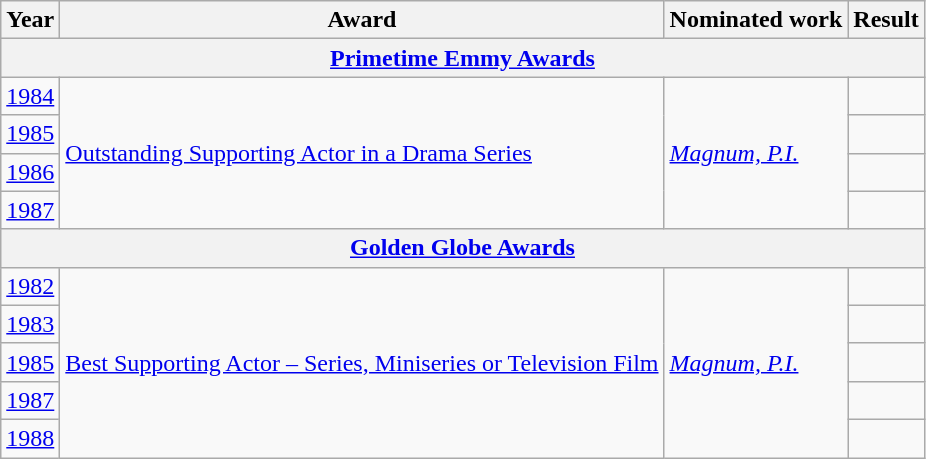<table class="wikitable sortable">
<tr>
<th>Year</th>
<th>Award</th>
<th>Nominated work</th>
<th>Result</th>
</tr>
<tr>
<th colspan=4><a href='#'>Primetime Emmy Awards</a></th>
</tr>
<tr>
<td><a href='#'>1984</a></td>
<td rowspan=4><a href='#'>Outstanding Supporting Actor in a Drama Series</a></td>
<td rowspan=4><em><a href='#'>Magnum, P.I.</a></em></td>
<td></td>
</tr>
<tr>
<td><a href='#'>1985</a></td>
<td></td>
</tr>
<tr>
<td><a href='#'>1986</a></td>
<td></td>
</tr>
<tr>
<td><a href='#'>1987</a></td>
<td></td>
</tr>
<tr>
<th colspan=4><a href='#'>Golden Globe Awards</a></th>
</tr>
<tr>
<td><a href='#'>1982</a></td>
<td rowspan=5><a href='#'>Best Supporting Actor – Series, Miniseries or Television Film</a></td>
<td rowspan=5><em><a href='#'>Magnum, P.I.</a></em></td>
<td></td>
</tr>
<tr>
<td><a href='#'>1983</a></td>
<td></td>
</tr>
<tr>
<td><a href='#'>1985</a></td>
<td></td>
</tr>
<tr>
<td><a href='#'>1987</a></td>
<td></td>
</tr>
<tr>
<td><a href='#'>1988</a></td>
<td></td>
</tr>
</table>
